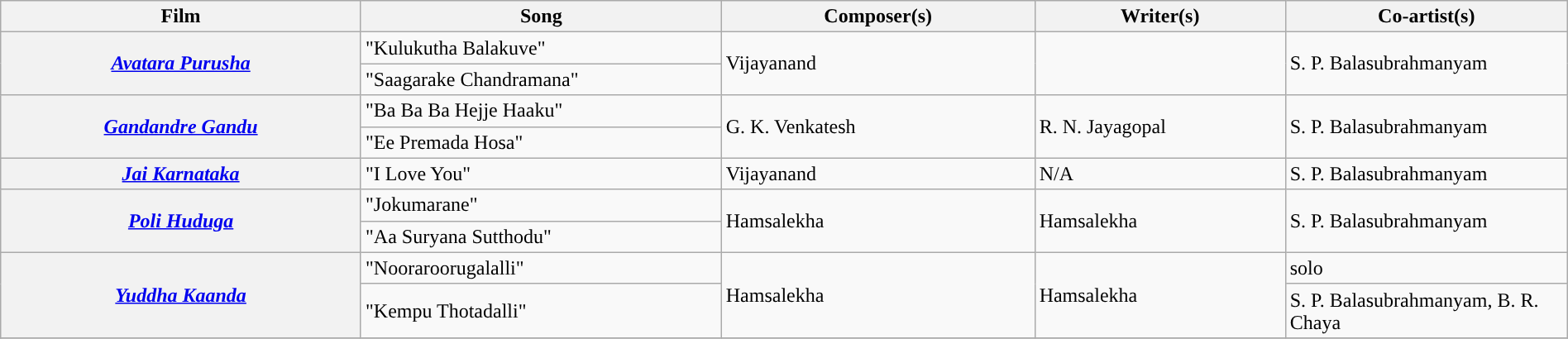<table class="wikitable plainrowheaders" width="100%" textcolor:#000;">
<tr style="background:#b0e0e66;">
<th scope="col" width=23%><strong>Film</strong></th>
<th scope="col" width=23%><strong>Song</strong></th>
<th scope="col" width=20%><strong>Composer(s)</strong></th>
<th scope="col" width=16%><strong>Writer(s)</strong></th>
<th scope="col" width=18%><strong>Co-artist(s)</strong></th>
</tr>
<tr>
<th Rowspan=2><em><a href='#'>Avatara Purusha</a></em></th>
<td>"Kulukutha Balakuve"</td>
<td Rowspan=2>Vijayanand</td>
<td rowspan=2></td>
<td rowspan=2>S. P. Balasubrahmanyam</td>
</tr>
<tr>
<td>"Saagarake Chandramana"</td>
</tr>
<tr>
<th Rowspan=2><em><a href='#'>Gandandre Gandu</a></em></th>
<td>"Ba Ba Ba Hejje Haaku"</td>
<td rowspan=2>G. K. Venkatesh</td>
<td rowspan=2>R. N. Jayagopal</td>
<td rowspan=2>S. P. Balasubrahmanyam</td>
</tr>
<tr>
<td>"Ee Premada Hosa"</td>
</tr>
<tr>
<th><em><a href='#'>Jai Karnataka</a></em></th>
<td>"I Love You"</td>
<td>Vijayanand</td>
<td>N/A</td>
<td>S. P. Balasubrahmanyam</td>
</tr>
<tr>
<th Rowspan=2><em><a href='#'>Poli Huduga</a></em></th>
<td>"Jokumarane"</td>
<td rowspan=2>Hamsalekha</td>
<td Rowspan=2>Hamsalekha</td>
<td rowspan=2>S. P. Balasubrahmanyam</td>
</tr>
<tr>
<td>"Aa Suryana Sutthodu"</td>
</tr>
<tr>
<th Rowspan=2><em><a href='#'>Yuddha Kaanda</a></em></th>
<td>"Nooraroorugalalli"</td>
<td rowspan=2>Hamsalekha</td>
<td Rowspan=2>Hamsalekha</td>
<td>solo</td>
</tr>
<tr>
<td>"Kempu Thotadalli"</td>
<td>S. P. Balasubrahmanyam, B. R. Chaya</td>
</tr>
<tr>
</tr>
</table>
